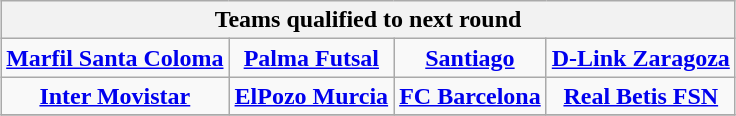<table class="wikitable" style="text-align: center; margin: 0 auto;">
<tr>
<th colspan=4>Teams qualified to next round</th>
</tr>
<tr>
<td><strong><a href='#'>Marfil Santa Coloma</a></strong></td>
<td><strong><a href='#'>Palma Futsal</a></strong></td>
<td><strong><a href='#'>Santiago</a></strong></td>
<td><strong><a href='#'>D-Link Zaragoza</a></strong></td>
</tr>
<tr>
<td><strong><a href='#'>Inter Movistar</a></strong></td>
<td><strong><a href='#'>ElPozo Murcia</a></strong></td>
<td><strong><a href='#'>FC Barcelona</a></strong></td>
<td><strong><a href='#'>Real Betis FSN</a></strong></td>
</tr>
<tr>
</tr>
</table>
